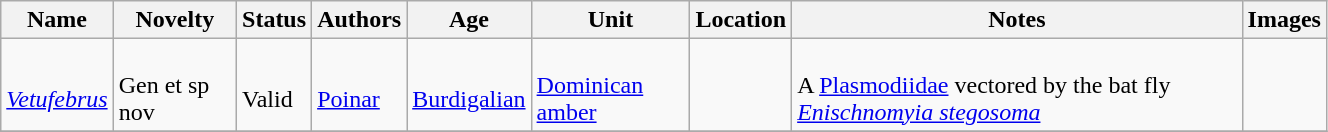<table class="wikitable sortable" align="center" width="70%">
<tr>
<th>Name</th>
<th>Novelty</th>
<th>Status</th>
<th>Authors</th>
<th>Age</th>
<th>Unit</th>
<th>Location</th>
<th>Notes</th>
<th>Images</th>
</tr>
<tr>
<td><br><em><a href='#'>Vetufebrus</a></em></td>
<td><br>Gen et sp nov</td>
<td><br>Valid</td>
<td><br><a href='#'>Poinar</a></td>
<td><br><a href='#'>Burdigalian</a></td>
<td><br><a href='#'>Dominican amber</a></td>
<td><br></td>
<td><br>A <a href='#'>Plasmodiidae</a> vectored by the bat fly <em><a href='#'>Enischnomyia stegosoma</a></em></td>
<td><br></td>
</tr>
<tr>
</tr>
</table>
